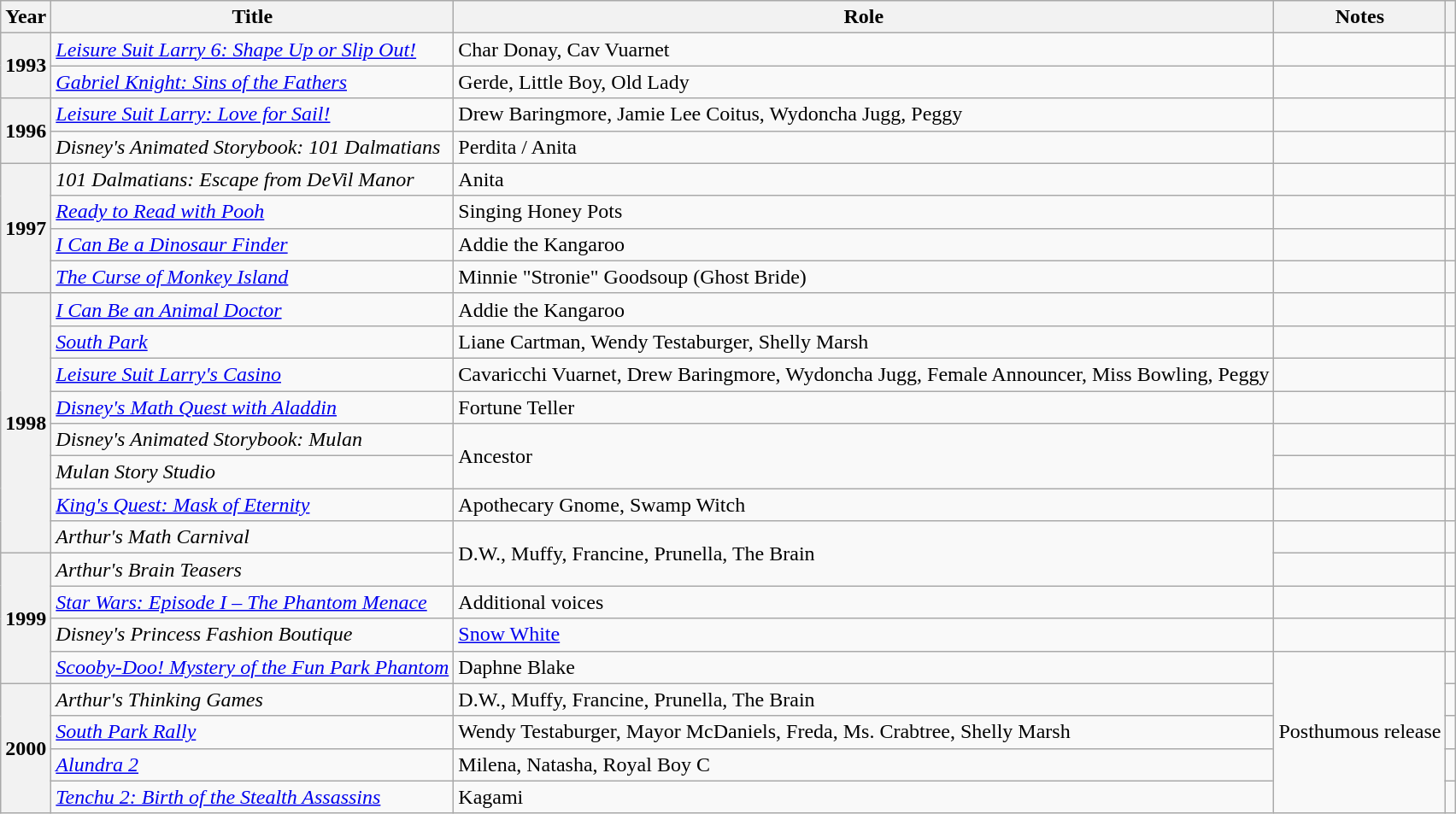<table class="wikitable plainrowheaders sortable">
<tr>
<th scope="col">Year</th>
<th scope="col">Title</th>
<th scope="col">Role</th>
<th scope="col" class="unsortable">Notes</th>
<th></th>
</tr>
<tr>
<th rowspan="2" scope="row">1993</th>
<td><em><a href='#'>Leisure Suit Larry 6: Shape Up or Slip Out!</a></em></td>
<td>Char Donay, Cav Vuarnet</td>
<td></td>
<td></td>
</tr>
<tr>
<td><em><a href='#'>Gabriel Knight: Sins of the Fathers</a></em></td>
<td>Gerde, Little Boy, Old Lady</td>
<td></td>
<td></td>
</tr>
<tr>
<th rowspan="2" scope="row">1996</th>
<td><em><a href='#'>Leisure Suit Larry: Love for Sail!</a></em></td>
<td>Drew Baringmore, Jamie Lee Coitus, Wydoncha Jugg, Peggy</td>
<td></td>
<td></td>
</tr>
<tr>
<td><em>Disney's Animated Storybook: 101 Dalmatians</em></td>
<td>Perdita / Anita</td>
<td></td>
<td></td>
</tr>
<tr>
<th rowspan="4" scope="row">1997</th>
<td><em>101 Dalmatians: Escape from DeVil Manor</em></td>
<td>Anita</td>
<td></td>
<td></td>
</tr>
<tr>
<td><em><a href='#'>Ready to Read with Pooh</a></em></td>
<td>Singing Honey Pots</td>
<td></td>
<td></td>
</tr>
<tr>
<td><em><a href='#'>I Can Be a Dinosaur Finder</a></em></td>
<td>Addie the Kangaroo</td>
<td></td>
<td></td>
</tr>
<tr>
<td><em><a href='#'>The Curse of Monkey Island</a></em></td>
<td>Minnie "Stronie" Goodsoup (Ghost Bride)</td>
<td></td>
<td></td>
</tr>
<tr>
<th rowspan="8" scope="row">1998</th>
<td><em><a href='#'>I Can Be an Animal Doctor</a></em></td>
<td>Addie the Kangaroo</td>
<td></td>
<td></td>
</tr>
<tr>
<td><em><a href='#'>South Park</a></em></td>
<td>Liane Cartman, Wendy Testaburger, Shelly Marsh</td>
<td></td>
<td></td>
</tr>
<tr>
<td><em><a href='#'>Leisure Suit Larry's Casino</a></em></td>
<td>Cavaricchi Vuarnet, Drew Baringmore, Wydoncha Jugg, Female Announcer, Miss Bowling, Peggy</td>
<td></td>
<td></td>
</tr>
<tr>
<td><em><a href='#'>Disney's Math Quest with Aladdin</a></em></td>
<td>Fortune Teller</td>
<td></td>
<td></td>
</tr>
<tr>
<td><em>Disney's Animated Storybook: Mulan</em></td>
<td rowspan="2">Ancestor</td>
<td></td>
<td></td>
</tr>
<tr>
<td><em>Mulan Story Studio</em></td>
<td></td>
<td></td>
</tr>
<tr>
<td><em><a href='#'>King's Quest: Mask of Eternity</a></em></td>
<td>Apothecary Gnome, Swamp Witch</td>
<td></td>
<td></td>
</tr>
<tr>
<td><em>Arthur's Math Carnival</em></td>
<td rowspan="2">D.W., Muffy, Francine, Prunella, The Brain</td>
<td></td>
<td></td>
</tr>
<tr>
<th rowspan="4" scope="row">1999</th>
<td><em>Arthur's Brain Teasers</em></td>
<td></td>
<td></td>
</tr>
<tr>
<td><em><a href='#'>Star Wars: Episode I – The Phantom Menace</a></em></td>
<td>Additional voices</td>
<td></td>
<td></td>
</tr>
<tr>
<td><em>Disney's Princess Fashion Boutique</em></td>
<td><a href='#'>Snow White</a></td>
<td></td>
<td></td>
</tr>
<tr>
<td><em><a href='#'>Scooby-Doo! Mystery of the Fun Park Phantom</a></em></td>
<td>Daphne Blake</td>
<td rowspan="5">Posthumous release</td>
<td></td>
</tr>
<tr>
<th rowspan="4" scope="row">2000</th>
<td><em>Arthur's Thinking Games</em></td>
<td>D.W., Muffy, Francine, Prunella, The Brain</td>
<td></td>
</tr>
<tr>
<td><em><a href='#'>South Park Rally</a></em></td>
<td>Wendy Testaburger, Mayor McDaniels, Freda, Ms. Crabtree, Shelly Marsh</td>
<td></td>
</tr>
<tr>
<td><em><a href='#'>Alundra 2</a></em></td>
<td>Milena, Natasha, Royal Boy C</td>
<td></td>
</tr>
<tr>
<td><em><a href='#'>Tenchu 2: Birth of the Stealth Assassins</a></em></td>
<td>Kagami</td>
<td></td>
</tr>
</table>
